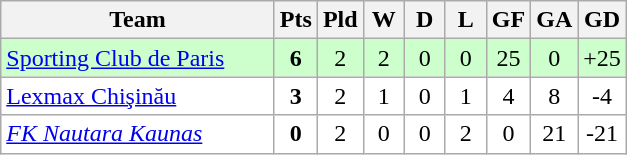<table class="wikitable" style="text-align: center;">
<tr>
<th width="175">Team</th>
<th width="20">Pts</th>
<th width="20">Pld</th>
<th width="20">W</th>
<th width="20">D</th>
<th width="20">L</th>
<th width="20">GF</th>
<th width="20">GA</th>
<th width="20">GD</th>
</tr>
<tr bgcolor=#ccffcc>
<td align="left"> <a href='#'>Sporting Club de Paris</a></td>
<td><strong>6</strong></td>
<td>2</td>
<td>2</td>
<td>0</td>
<td>0</td>
<td>25</td>
<td>0</td>
<td>+25</td>
</tr>
<tr bgcolor=ffffff>
<td align="left"> <a href='#'>Lexmax Chişinău</a></td>
<td><strong>3</strong></td>
<td>2</td>
<td>1</td>
<td>0</td>
<td>1</td>
<td>4</td>
<td>8</td>
<td>-4</td>
</tr>
<tr bgcolor=ffffff>
<td align="left"> <em><a href='#'>FK Nautara Kaunas</a></em></td>
<td><strong>0</strong></td>
<td>2</td>
<td>0</td>
<td>0</td>
<td>2</td>
<td>0</td>
<td>21</td>
<td>-21</td>
</tr>
</table>
